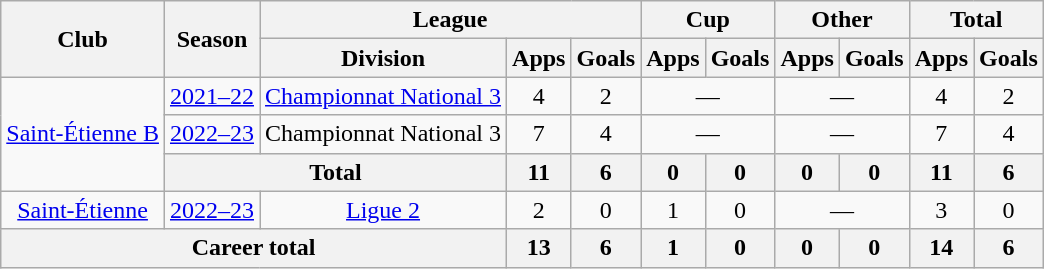<table class="wikitable" Style="text-align: center">
<tr>
<th rowspan="2">Club</th>
<th rowspan="2">Season</th>
<th colspan="3">League</th>
<th colspan="2">Cup</th>
<th colspan="2">Other</th>
<th colspan="2">Total</th>
</tr>
<tr>
<th>Division</th>
<th>Apps</th>
<th>Goals</th>
<th>Apps</th>
<th>Goals</th>
<th>Apps</th>
<th>Goals</th>
<th>Apps</th>
<th>Goals</th>
</tr>
<tr>
<td rowspan="3"><a href='#'>Saint-Étienne B</a></td>
<td><a href='#'>2021–22</a></td>
<td><a href='#'>Championnat National 3</a></td>
<td>4</td>
<td>2</td>
<td colspan="2">—</td>
<td colspan="2">—</td>
<td>4</td>
<td>2</td>
</tr>
<tr>
<td><a href='#'>2022–23</a></td>
<td>Championnat National 3</td>
<td>7</td>
<td>4</td>
<td colspan="2">—</td>
<td colspan="2">—</td>
<td>7</td>
<td>4</td>
</tr>
<tr>
<th colspan="2">Total</th>
<th>11</th>
<th>6</th>
<th>0</th>
<th>0</th>
<th>0</th>
<th>0</th>
<th>11</th>
<th>6</th>
</tr>
<tr>
<td><a href='#'>Saint-Étienne</a></td>
<td><a href='#'>2022–23</a></td>
<td><a href='#'>Ligue 2</a></td>
<td>2</td>
<td>0</td>
<td>1</td>
<td>0</td>
<td colspan="2">—</td>
<td>3</td>
<td>0</td>
</tr>
<tr>
<th colspan="3">Career total</th>
<th>13</th>
<th>6</th>
<th>1</th>
<th>0</th>
<th>0</th>
<th>0</th>
<th>14</th>
<th>6</th>
</tr>
</table>
